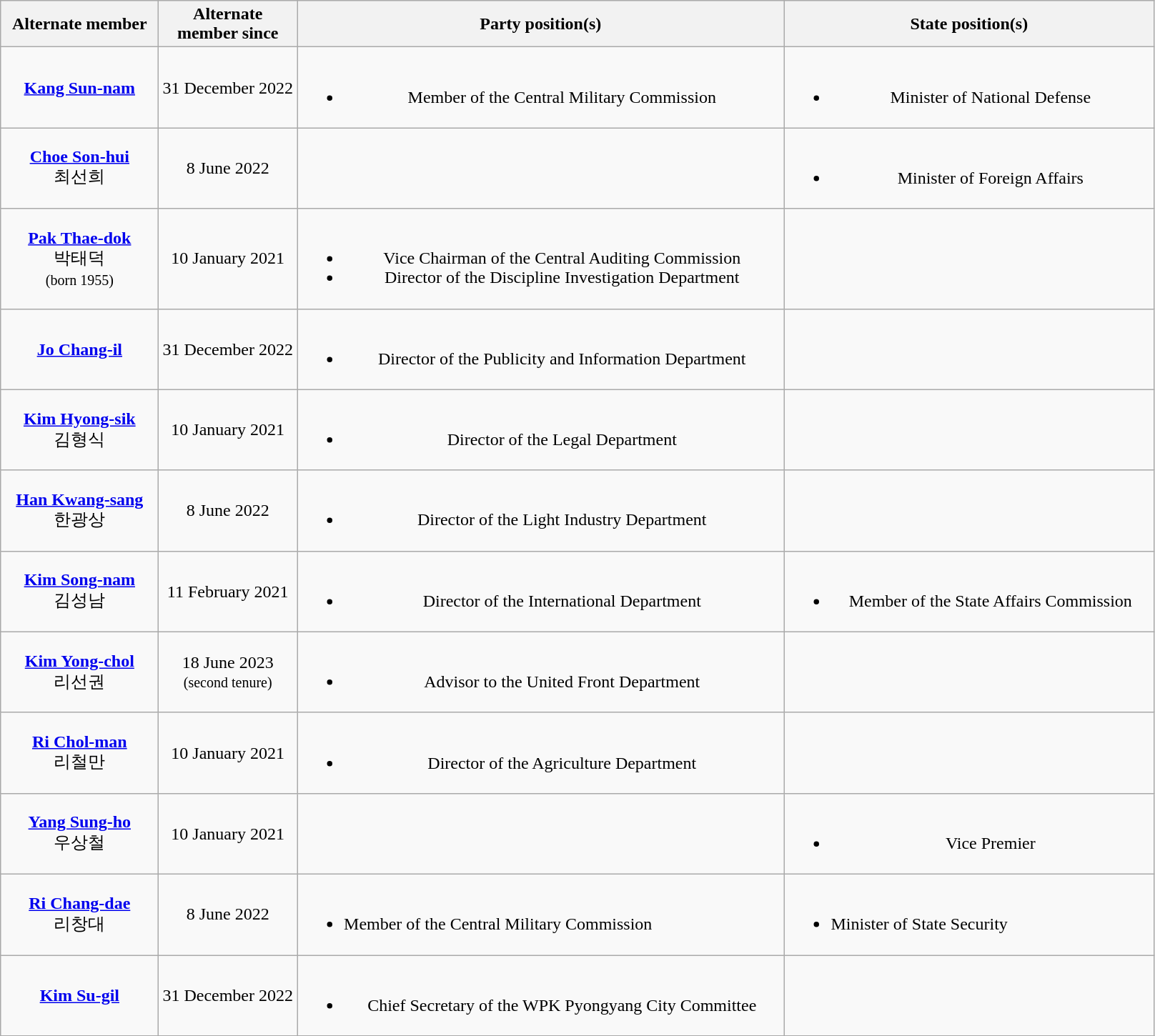<table class="wikitable plainrowheaders" border="1" style="text-align:center;">
<tr>
<th>Alternate member</th>
<th width="12%">Alternate<br>member since</th>
<th>Party position(s)</th>
<th>State position(s)</th>
</tr>
<tr>
<td><strong><a href='#'>Kang Sun-nam</a></strong></td>
<td>31 December 2022</td>
<td><br><ul><li>Member of the Central Military Commission</li></ul></td>
<td><br><ul><li>Minister of National Defense</li></ul></td>
</tr>
<tr>
<td><strong><a href='#'>Choe Son-hui</a></strong><br>최선희</td>
<td>8 June 2022</td>
<td></td>
<td><br><ul><li>Minister of Foreign Affairs</li></ul></td>
</tr>
<tr>
<td><strong><a href='#'>Pak Thae-dok</a></strong><br>박태덕<br><small>(born 1955)</small></td>
<td>10 January 2021</td>
<td><br><ul><li>Vice Chairman of the Central Auditing Commission</li><li>Director of the Discipline Investigation Department</li></ul></td>
<td></td>
</tr>
<tr>
<td><strong><a href='#'>Jo Chang-il</a></strong></td>
<td>31 December 2022</td>
<td><br><ul><li>Director of the Publicity and Information Department</li></ul></td>
<td></td>
</tr>
<tr>
<td><strong><a href='#'>Kim Hyong-sik</a></strong><br>김형식</td>
<td>10 January 2021</td>
<td><br><ul><li>Director of the Legal Department</li></ul></td>
<td></td>
</tr>
<tr>
<td><strong><a href='#'>Han Kwang-sang</a></strong><br>한광상</td>
<td>8 June 2022</td>
<td><br><ul><li>Director of the Light Industry Department</li></ul></td>
<td></td>
</tr>
<tr>
<td><strong><a href='#'>Kim Song-nam</a></strong><br>김성남</td>
<td>11 February 2021</td>
<td><br><ul><li>Director of the International Department</li></ul></td>
<td><br><ul><li>Member of the State Affairs Commission</li></ul></td>
</tr>
<tr>
<td><strong><a href='#'>Kim Yong-chol</a></strong><br>리선권</td>
<td>18 June 2023<br><small>(second tenure)</small></td>
<td><br><ul><li>Advisor to the United Front Department</li></ul></td>
<td></td>
</tr>
<tr>
<td><strong><a href='#'>Ri Chol-man</a></strong><br>리철만</td>
<td>10 January 2021</td>
<td><br><ul><li>Director of the Agriculture Department</li></ul></td>
<td></td>
</tr>
<tr>
<td><strong><a href='#'>Yang Sung-ho</a></strong><br>우상철</td>
<td>10 January 2021</td>
<td></td>
<td><br><ul><li>Vice Premier</li></ul></td>
</tr>
<tr>
<td><strong><a href='#'>Ri Chang-dae</a></strong><br>리창대</td>
<td>8 June 2022</td>
<td align="left"><br><ul><li>Member of the Central Military Commission</li></ul></td>
<td align="left"><br><ul><li>Minister of State Security</li></ul></td>
</tr>
<tr>
<td><strong><a href='#'>Kim Su-gil</a></strong></td>
<td>31 December 2022</td>
<td><br><ul><li>Chief Secretary of the WPK Pyongyang City Committee</li></ul></td>
<td></td>
</tr>
<tr>
</tr>
</table>
